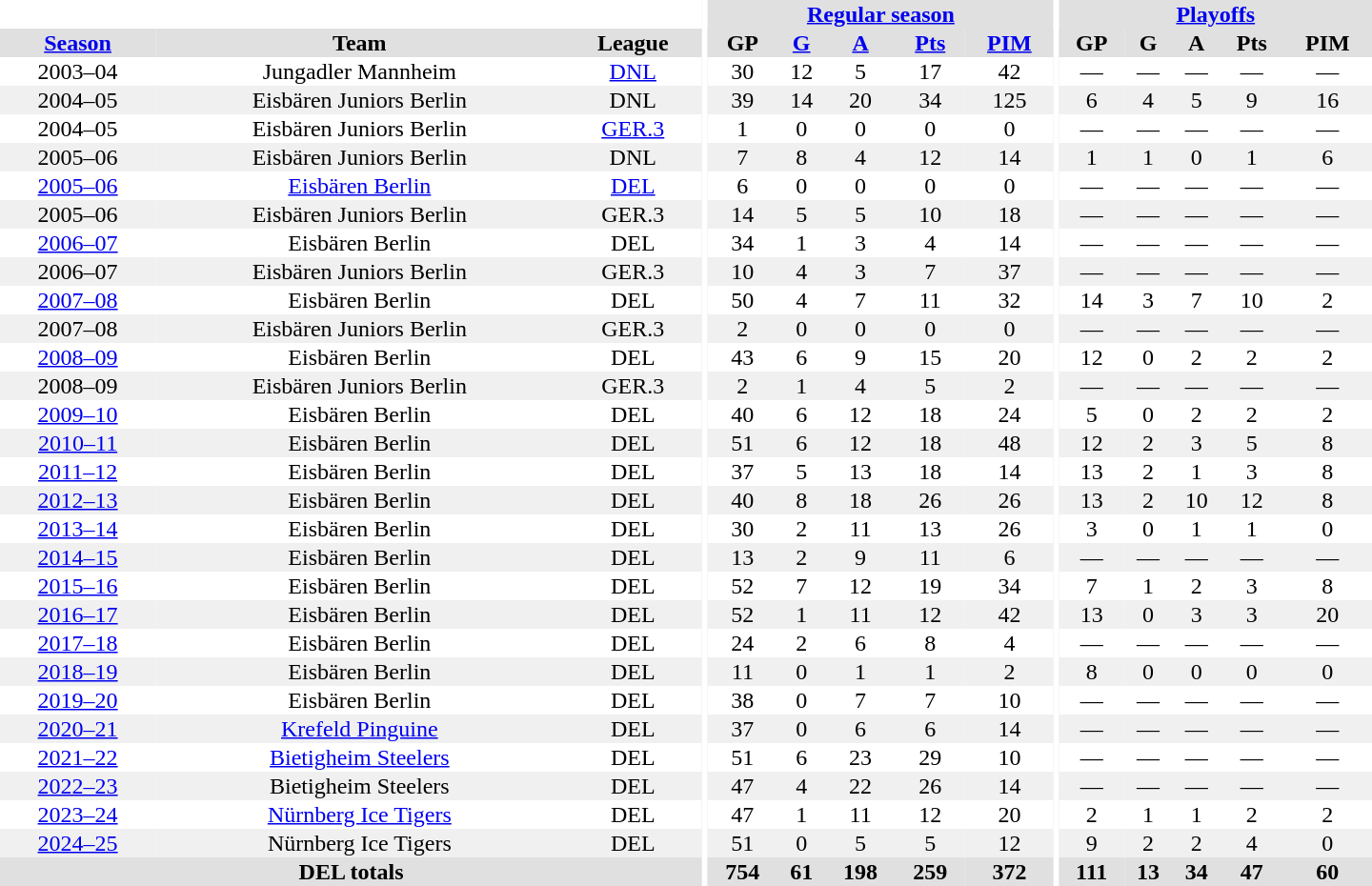<table border="0" cellpadding="1" cellspacing="0" style="text-align:center; width:60em">
<tr bgcolor="#e0e0e0">
<th colspan="3" bgcolor="#ffffff"></th>
<th rowspan="99" bgcolor="#ffffff"></th>
<th colspan="5"><a href='#'>Regular season</a></th>
<th rowspan="99" bgcolor="#ffffff"></th>
<th colspan="5"><a href='#'>Playoffs</a></th>
</tr>
<tr bgcolor="#e0e0e0">
<th><a href='#'>Season</a></th>
<th>Team</th>
<th>League</th>
<th>GP</th>
<th><a href='#'>G</a></th>
<th><a href='#'>A</a></th>
<th><a href='#'>Pts</a></th>
<th><a href='#'>PIM</a></th>
<th>GP</th>
<th>G</th>
<th>A</th>
<th>Pts</th>
<th>PIM</th>
</tr>
<tr>
<td>2003–04</td>
<td>Jungadler Mannheim</td>
<td><a href='#'>DNL</a></td>
<td>30</td>
<td>12</td>
<td>5</td>
<td>17</td>
<td>42</td>
<td>—</td>
<td>—</td>
<td>—</td>
<td>—</td>
<td>—</td>
</tr>
<tr bgcolor="#f0f0f0">
<td>2004–05</td>
<td>Eisbären Juniors Berlin</td>
<td>DNL</td>
<td>39</td>
<td>14</td>
<td>20</td>
<td>34</td>
<td>125</td>
<td>6</td>
<td>4</td>
<td>5</td>
<td>9</td>
<td>16</td>
</tr>
<tr>
<td>2004–05</td>
<td>Eisbären Juniors Berlin</td>
<td><a href='#'>GER.3</a></td>
<td>1</td>
<td>0</td>
<td>0</td>
<td>0</td>
<td>0</td>
<td>—</td>
<td>—</td>
<td>—</td>
<td>—</td>
<td>—</td>
</tr>
<tr bgcolor="#f0f0f0">
<td>2005–06</td>
<td>Eisbären Juniors Berlin</td>
<td>DNL</td>
<td>7</td>
<td>8</td>
<td>4</td>
<td>12</td>
<td>14</td>
<td>1</td>
<td>1</td>
<td>0</td>
<td>1</td>
<td>6</td>
</tr>
<tr>
<td><a href='#'>2005–06</a></td>
<td><a href='#'>Eisbären Berlin</a></td>
<td><a href='#'>DEL</a></td>
<td>6</td>
<td>0</td>
<td>0</td>
<td>0</td>
<td>0</td>
<td>—</td>
<td>—</td>
<td>—</td>
<td>—</td>
<td>—</td>
</tr>
<tr bgcolor="#f0f0f0">
<td>2005–06</td>
<td>Eisbären Juniors Berlin</td>
<td>GER.3</td>
<td>14</td>
<td>5</td>
<td>5</td>
<td>10</td>
<td>18</td>
<td>—</td>
<td>—</td>
<td>—</td>
<td>—</td>
<td>—</td>
</tr>
<tr>
<td><a href='#'>2006–07</a></td>
<td>Eisbären Berlin</td>
<td>DEL</td>
<td>34</td>
<td>1</td>
<td>3</td>
<td>4</td>
<td>14</td>
<td>—</td>
<td>—</td>
<td>—</td>
<td>—</td>
<td>—</td>
</tr>
<tr bgcolor="#f0f0f0">
<td>2006–07</td>
<td>Eisbären Juniors Berlin</td>
<td>GER.3</td>
<td>10</td>
<td>4</td>
<td>3</td>
<td>7</td>
<td>37</td>
<td>—</td>
<td>—</td>
<td>—</td>
<td>—</td>
<td>—</td>
</tr>
<tr>
<td><a href='#'>2007–08</a></td>
<td>Eisbären Berlin</td>
<td>DEL</td>
<td>50</td>
<td>4</td>
<td>7</td>
<td>11</td>
<td>32</td>
<td>14</td>
<td>3</td>
<td>7</td>
<td>10</td>
<td>2</td>
</tr>
<tr bgcolor="#f0f0f0">
<td>2007–08</td>
<td>Eisbären Juniors Berlin</td>
<td>GER.3</td>
<td>2</td>
<td>0</td>
<td>0</td>
<td>0</td>
<td>0</td>
<td>—</td>
<td>—</td>
<td>—</td>
<td>—</td>
<td>—</td>
</tr>
<tr>
<td><a href='#'>2008–09</a></td>
<td>Eisbären Berlin</td>
<td>DEL</td>
<td>43</td>
<td>6</td>
<td>9</td>
<td>15</td>
<td>20</td>
<td>12</td>
<td>0</td>
<td>2</td>
<td>2</td>
<td>2</td>
</tr>
<tr bgcolor="#f0f0f0">
<td>2008–09</td>
<td>Eisbären Juniors Berlin</td>
<td>GER.3</td>
<td>2</td>
<td>1</td>
<td>4</td>
<td>5</td>
<td>2</td>
<td>—</td>
<td>—</td>
<td>—</td>
<td>—</td>
<td>—</td>
</tr>
<tr>
<td><a href='#'>2009–10</a></td>
<td>Eisbären Berlin</td>
<td>DEL</td>
<td>40</td>
<td>6</td>
<td>12</td>
<td>18</td>
<td>24</td>
<td>5</td>
<td>0</td>
<td>2</td>
<td>2</td>
<td>2</td>
</tr>
<tr bgcolor="#f0f0f0">
<td><a href='#'>2010–11</a></td>
<td>Eisbären Berlin</td>
<td>DEL</td>
<td>51</td>
<td>6</td>
<td>12</td>
<td>18</td>
<td>48</td>
<td>12</td>
<td>2</td>
<td>3</td>
<td>5</td>
<td>8</td>
</tr>
<tr>
<td><a href='#'>2011–12</a></td>
<td>Eisbären Berlin</td>
<td>DEL</td>
<td>37</td>
<td>5</td>
<td>13</td>
<td>18</td>
<td>14</td>
<td>13</td>
<td>2</td>
<td>1</td>
<td>3</td>
<td>8</td>
</tr>
<tr bgcolor="#f0f0f0">
<td><a href='#'>2012–13</a></td>
<td>Eisbären Berlin</td>
<td>DEL</td>
<td>40</td>
<td>8</td>
<td>18</td>
<td>26</td>
<td>26</td>
<td>13</td>
<td>2</td>
<td>10</td>
<td>12</td>
<td>8</td>
</tr>
<tr>
<td><a href='#'>2013–14</a></td>
<td>Eisbären Berlin</td>
<td>DEL</td>
<td>30</td>
<td>2</td>
<td>11</td>
<td>13</td>
<td>26</td>
<td>3</td>
<td>0</td>
<td>1</td>
<td>1</td>
<td>0</td>
</tr>
<tr bgcolor="#f0f0f0">
<td><a href='#'>2014–15</a></td>
<td>Eisbären Berlin</td>
<td>DEL</td>
<td>13</td>
<td>2</td>
<td>9</td>
<td>11</td>
<td>6</td>
<td>—</td>
<td>—</td>
<td>—</td>
<td>—</td>
<td>—</td>
</tr>
<tr>
<td><a href='#'>2015–16</a></td>
<td>Eisbären Berlin</td>
<td>DEL</td>
<td>52</td>
<td>7</td>
<td>12</td>
<td>19</td>
<td>34</td>
<td>7</td>
<td>1</td>
<td>2</td>
<td>3</td>
<td>8</td>
</tr>
<tr bgcolor="#f0f0f0">
<td><a href='#'>2016–17</a></td>
<td>Eisbären Berlin</td>
<td>DEL</td>
<td>52</td>
<td>1</td>
<td>11</td>
<td>12</td>
<td>42</td>
<td>13</td>
<td>0</td>
<td>3</td>
<td>3</td>
<td>20</td>
</tr>
<tr>
<td><a href='#'>2017–18</a></td>
<td>Eisbären Berlin</td>
<td>DEL</td>
<td>24</td>
<td>2</td>
<td>6</td>
<td>8</td>
<td>4</td>
<td>—</td>
<td>—</td>
<td>—</td>
<td>—</td>
<td>—</td>
</tr>
<tr bgcolor="#f0f0f0">
<td><a href='#'>2018–19</a></td>
<td>Eisbären Berlin</td>
<td>DEL</td>
<td>11</td>
<td>0</td>
<td>1</td>
<td>1</td>
<td>2</td>
<td>8</td>
<td>0</td>
<td>0</td>
<td>0</td>
<td>0</td>
</tr>
<tr>
<td><a href='#'>2019–20</a></td>
<td>Eisbären Berlin</td>
<td>DEL</td>
<td>38</td>
<td>0</td>
<td>7</td>
<td>7</td>
<td>10</td>
<td>—</td>
<td>—</td>
<td>—</td>
<td>—</td>
<td>—</td>
</tr>
<tr bgcolor="#f0f0f0">
<td><a href='#'>2020–21</a></td>
<td><a href='#'>Krefeld Pinguine</a></td>
<td>DEL</td>
<td>37</td>
<td>0</td>
<td>6</td>
<td>6</td>
<td>14</td>
<td>—</td>
<td>—</td>
<td>—</td>
<td>—</td>
<td>—</td>
</tr>
<tr>
<td><a href='#'>2021–22</a></td>
<td><a href='#'>Bietigheim Steelers</a></td>
<td>DEL</td>
<td>51</td>
<td>6</td>
<td>23</td>
<td>29</td>
<td>10</td>
<td>—</td>
<td>—</td>
<td>—</td>
<td>—</td>
<td>—</td>
</tr>
<tr bgcolor="#f0f0f0">
<td><a href='#'>2022–23</a></td>
<td>Bietigheim Steelers</td>
<td>DEL</td>
<td>47</td>
<td>4</td>
<td>22</td>
<td>26</td>
<td>14</td>
<td>—</td>
<td>—</td>
<td>—</td>
<td>—</td>
<td>—</td>
</tr>
<tr>
<td><a href='#'>2023–24</a></td>
<td><a href='#'>Nürnberg Ice Tigers</a></td>
<td>DEL</td>
<td>47</td>
<td>1</td>
<td>11</td>
<td>12</td>
<td>20</td>
<td>2</td>
<td>1</td>
<td>1</td>
<td>2</td>
<td>2</td>
</tr>
<tr bgcolor="#f0f0f0">
<td><a href='#'>2024–25</a></td>
<td>Nürnberg Ice Tigers</td>
<td>DEL</td>
<td>51</td>
<td>0</td>
<td>5</td>
<td>5</td>
<td>12</td>
<td>9</td>
<td>2</td>
<td>2</td>
<td>4</td>
<td>0</td>
</tr>
<tr bgcolor="#e0e0e0">
<th colspan="3">DEL totals</th>
<th>754</th>
<th>61</th>
<th>198</th>
<th>259</th>
<th>372</th>
<th>111</th>
<th>13</th>
<th>34</th>
<th>47</th>
<th>60</th>
</tr>
</table>
